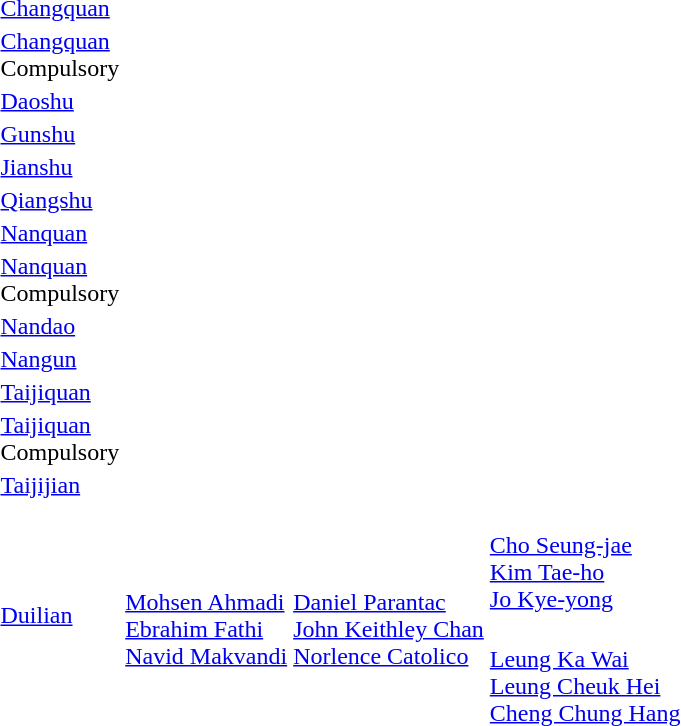<table>
<tr>
<td><a href='#'>Changquan</a></td>
<td></td>
<td></td>
<td></td>
</tr>
<tr>
<td><a href='#'>Changquan</a><br>Compulsory</td>
<td></td>
<td></td>
<td></td>
</tr>
<tr>
<td><a href='#'>Daoshu</a></td>
<td></td>
<td></td>
<td></td>
</tr>
<tr>
<td><a href='#'>Gunshu</a></td>
<td></td>
<td></td>
<td></td>
</tr>
<tr>
<td><a href='#'>Jianshu</a></td>
<td></td>
<td></td>
<td></td>
</tr>
<tr>
<td><a href='#'>Qiangshu</a></td>
<td></td>
<td></td>
<td></td>
</tr>
<tr>
<td><a href='#'>Nanquan</a></td>
<td></td>
<td></td>
<td></td>
</tr>
<tr>
<td><a href='#'>Nanquan</a><br>Compulsory</td>
<td></td>
<td></td>
<td></td>
</tr>
<tr>
<td><a href='#'>Nandao</a></td>
<td></td>
<td></td>
<td></td>
</tr>
<tr>
<td><a href='#'>Nangun</a></td>
<td></td>
<td></td>
<td></td>
</tr>
<tr>
<td><a href='#'>Taijiquan</a></td>
<td></td>
<td></td>
<td></td>
</tr>
<tr>
<td><a href='#'>Taijiquan</a><br>Compulsory</td>
<td></td>
<td></td>
<td></td>
</tr>
<tr>
<td><a href='#'>Taijijian</a></td>
<td></td>
<td></td>
<td></td>
</tr>
<tr>
<td rowspan=2><a href='#'>Duilian</a></td>
<td rowspan=2><br><a href='#'>Mohsen Ahmadi</a><br><a href='#'>Ebrahim Fathi</a><br><a href='#'>Navid Makvandi</a></td>
<td rowspan=2><br><a href='#'>Daniel Parantac</a><br><a href='#'>John Keithley Chan</a><br><a href='#'>Norlence Catolico</a></td>
<td><br><a href='#'>Cho Seung-jae</a><br><a href='#'>Kim Tae-ho</a><br><a href='#'>Jo Kye-yong</a></td>
</tr>
<tr>
<td><br><a href='#'>Leung Ka Wai</a><br><a href='#'>Leung Cheuk Hei</a><br><a href='#'>Cheng Chung Hang</a></td>
</tr>
</table>
